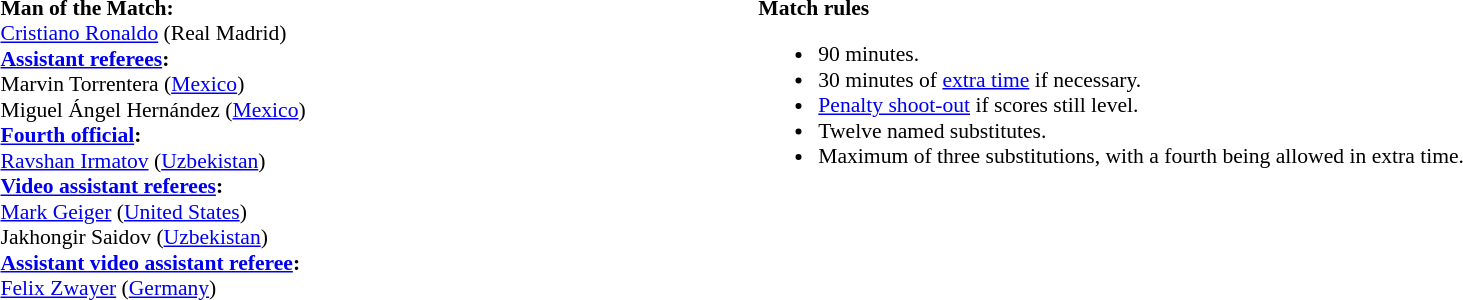<table style="width:100%; font-size:90%">
<tr>
<td><br><strong>Man of the Match:</strong>
<br><a href='#'>Cristiano Ronaldo</a> (Real Madrid)<br><strong><a href='#'>Assistant referees</a>:</strong>
<br>Marvin Torrentera (<a href='#'>Mexico</a>)
<br>Miguel Ángel Hernández (<a href='#'>Mexico</a>)
<br><strong><a href='#'>Fourth official</a>:</strong>
<br><a href='#'>Ravshan Irmatov</a> (<a href='#'>Uzbekistan</a>)
<br><strong><a href='#'>Video assistant referees</a>:</strong>
<br><a href='#'>Mark Geiger</a> (<a href='#'>United States</a>)
<br>Jakhongir Saidov (<a href='#'>Uzbekistan</a>)
<br><strong><a href='#'>Assistant video assistant referee</a>:</strong>
<br><a href='#'>Felix Zwayer</a> (<a href='#'>Germany</a>)</td>
<td style="width:60%; vertical-align:top"><br><strong>Match rules</strong><ul><li>90 minutes.</li><li>30 minutes of <a href='#'>extra time</a> if necessary.</li><li><a href='#'>Penalty shoot-out</a> if scores still level.</li><li>Twelve named substitutes.</li><li>Maximum of three substitutions, with a fourth being allowed in extra time.</li></ul></td>
</tr>
</table>
